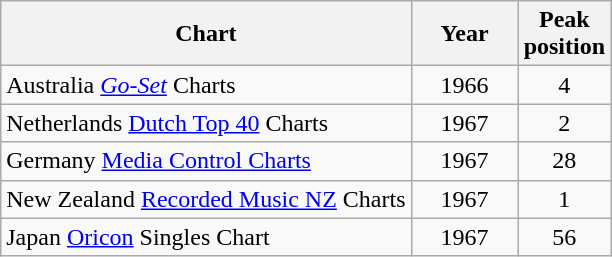<table class="wikitable" style="text-align: center;">
<tr>
<th>Chart</th>
<th style="width:4em;">Year</th>
<th>Peak<br>position</th>
</tr>
<tr>
<td style="text-align:left;">Australia <em><a href='#'>Go-Set</a></em> Charts</td>
<td>1966</td>
<td>4</td>
</tr>
<tr>
<td style="text-align:left;">Netherlands <a href='#'>Dutch Top 40</a> Charts</td>
<td>1967</td>
<td>2</td>
</tr>
<tr>
<td style="text-align:left;">Germany <a href='#'>Media Control Charts</a></td>
<td>1967</td>
<td>28</td>
</tr>
<tr>
<td style="text-align:left;">New Zealand <a href='#'>Recorded Music NZ</a> Charts</td>
<td>1967</td>
<td>1</td>
</tr>
<tr>
<td style="text-align:left;">Japan <a href='#'>Oricon</a> Singles Chart</td>
<td>1967</td>
<td>56</td>
</tr>
</table>
